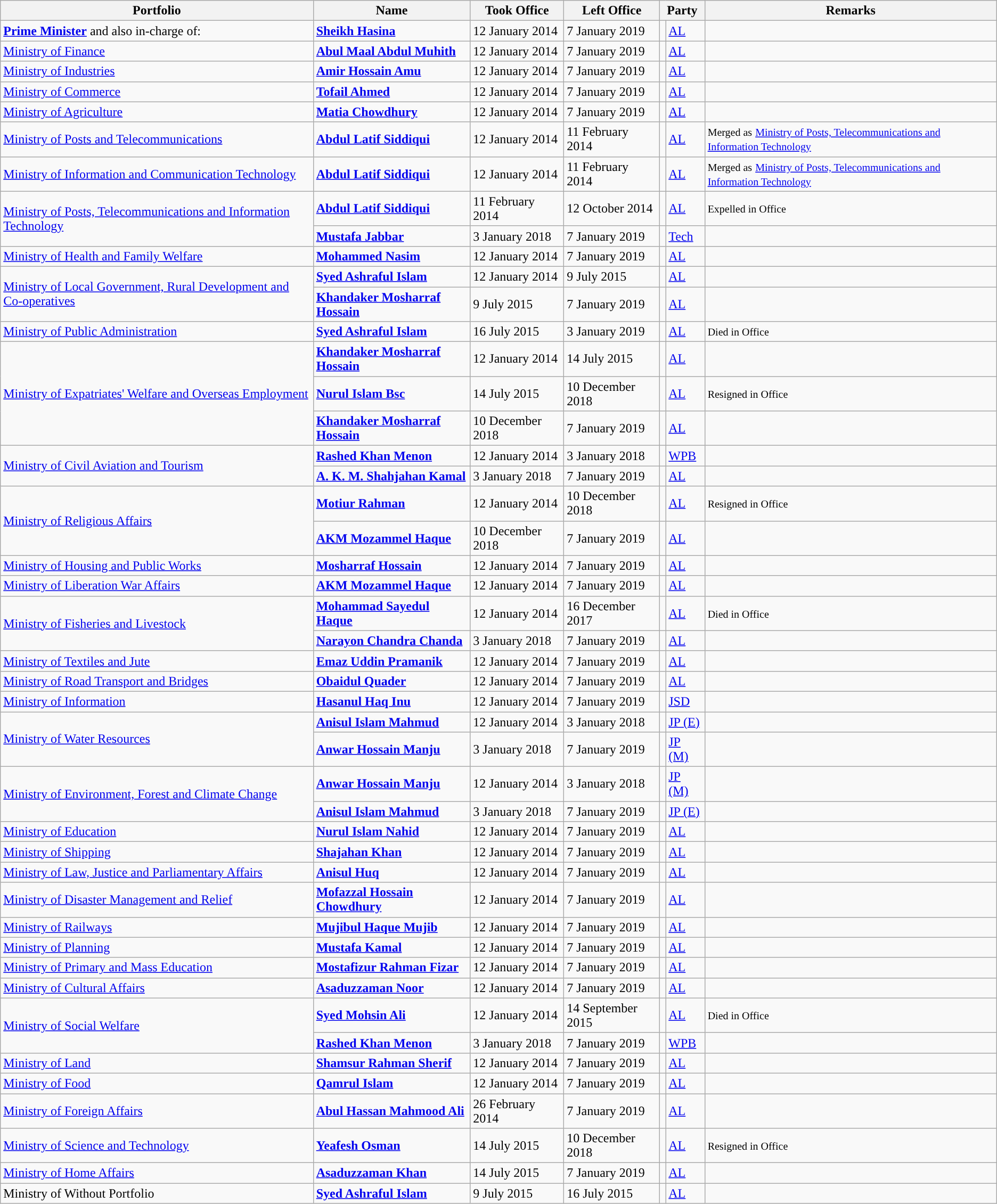<table class="wikitable sortable">
<tr>
<th>Portfolio</th>
<th>Name</th>
<th>Took Office</th>
<th>Left Office</th>
<th colspan="2">Party</th>
<th>Remarks</th>
</tr>
<tr>
<td><a href='#'><strong>Prime Minister</strong></a> and also in-charge of:</td>
<td><strong><a href='#'>Sheikh Hasina</a></strong></td>
<td>12 January 2014</td>
<td>7 January 2019</td>
<td style="background-color:"></td>
<td><a href='#'>AL</a></td>
<td></td>
</tr>
<tr>
<td><a href='#'>Ministry of Finance</a></td>
<td><strong><a href='#'>Abul Maal Abdul Muhith</a></strong></td>
<td>12 January 2014</td>
<td>7 January 2019</td>
<td style="background-color:"></td>
<td><a href='#'>AL</a></td>
<td></td>
</tr>
<tr>
<td><a href='#'>Ministry of Industries</a></td>
<td><strong><a href='#'>Amir Hossain Amu</a></strong></td>
<td>12 January 2014</td>
<td>7 January 2019</td>
<td style="background-color:"></td>
<td><a href='#'>AL</a></td>
<td></td>
</tr>
<tr>
<td><a href='#'>Ministry of Commerce</a></td>
<td><a href='#'><strong>Tofail Ahmed</strong></a></td>
<td>12 January 2014</td>
<td>7 January 2019</td>
<td style="background-color:"></td>
<td><a href='#'>AL</a></td>
<td></td>
</tr>
<tr>
<td><a href='#'>Ministry of Agriculture</a></td>
<td><strong><a href='#'>Matia Chowdhury</a></strong></td>
<td>12 January 2014</td>
<td>7 January 2019</td>
<td style="background-color:"></td>
<td><a href='#'>AL</a></td>
<td></td>
</tr>
<tr>
<td><a href='#'>Ministry of Posts and Telecommunications</a></td>
<td><strong><a href='#'>Abdul Latif Siddiqui</a></strong></td>
<td>12 January 2014</td>
<td>11 February 2014</td>
<td style="background-color:"></td>
<td><a href='#'>AL</a></td>
<td><small>Merged as</small> <a href='#'><small>Ministry of Posts, Telecommunications and Information Technology</small></a></td>
</tr>
<tr>
<td><a href='#'>Ministry of Information and Communication Technology</a></td>
<td><strong><a href='#'>Abdul Latif Siddiqui</a></strong></td>
<td>12 January 2014</td>
<td>11 February 2014</td>
<td style="background-color:"></td>
<td><a href='#'>AL</a></td>
<td><small>Merged as</small> <a href='#'><small>Ministry of Posts, Telecommunications and Information Technology</small></a></td>
</tr>
<tr>
<td rowspan="2"><a href='#'>Ministry of Posts, Telecommunications and Information Technology</a></td>
<td><strong><a href='#'>Abdul Latif Siddiqui</a></strong></td>
<td>11 February 2014</td>
<td>12 October 2014</td>
<td style="background-color:"></td>
<td><a href='#'>AL</a></td>
<td><small>Expelled in Office</small></td>
</tr>
<tr>
<td><strong><a href='#'>Mustafa Jabbar</a></strong></td>
<td>3 January 2018</td>
<td>7 January 2019</td>
<td style="background-color:"></td>
<td><a href='#'>Tech</a></td>
<td></td>
</tr>
<tr>
<td><a href='#'>Ministry of Health and Family Welfare</a></td>
<td><strong><a href='#'>Mohammed Nasim</a></strong></td>
<td>12 January 2014</td>
<td>7 January 2019</td>
<td style="background-color:"></td>
<td><a href='#'>AL</a></td>
<td></td>
</tr>
<tr>
<td rowspan="2"><a href='#'>Ministry of Local Government, Rural Development and Co-operatives</a></td>
<td><a href='#'><strong>Syed Ashraful Islam</strong></a></td>
<td>12 January 2014</td>
<td>9 July 2015</td>
<td style="background-color:"></td>
<td><a href='#'>AL</a></td>
<td></td>
</tr>
<tr>
<td><a href='#'><strong>Khandaker Mosharraf Hossain</strong></a></td>
<td>9 July 2015</td>
<td>7 January 2019</td>
<td style="background-color:"></td>
<td><a href='#'>AL</a></td>
<td></td>
</tr>
<tr>
<td><a href='#'>Ministry of Public Administration</a></td>
<td><a href='#'><strong>Syed Ashraful Islam</strong></a></td>
<td>16 July 2015</td>
<td>3 January 2019</td>
<td style="background-color:"></td>
<td><a href='#'>AL</a></td>
<td><small>Died in Office</small></td>
</tr>
<tr>
<td rowspan="3"><a href='#'>Ministry of Expatriates' Welfare and Overseas Employment</a></td>
<td><a href='#'><strong>Khandaker Mosharraf Hossain</strong></a></td>
<td>12 January 2014</td>
<td>14 July 2015</td>
<td style="background-color:"></td>
<td><a href='#'>AL</a></td>
<td></td>
</tr>
<tr>
<td><a href='#'><strong>Nurul Islam Bsc</strong></a></td>
<td>14 July 2015</td>
<td>10 December 2018</td>
<td style="background-color:"></td>
<td><a href='#'>AL</a></td>
<td><small>Resigned in Office</small></td>
</tr>
<tr>
<td><a href='#'><strong>Khandaker Mosharraf Hossain</strong></a></td>
<td>10 December 2018</td>
<td>7 January 2019</td>
<td style="background-color:"></td>
<td><a href='#'>AL</a></td>
<td></td>
</tr>
<tr>
<td rowspan="2"><a href='#'>Ministry of Civil Aviation and Tourism</a></td>
<td><strong><a href='#'>Rashed Khan Menon</a></strong></td>
<td>12 January 2014</td>
<td>3 January 2018</td>
<td style="background-color:"></td>
<td><a href='#'>WPB</a></td>
<td></td>
</tr>
<tr>
<td><strong><a href='#'>A. K. M. Shahjahan Kamal</a></strong></td>
<td>3 January 2018</td>
<td>7 January 2019</td>
<td style="background-color:"></td>
<td><a href='#'>AL</a></td>
<td></td>
</tr>
<tr>
<td rowspan="2"><a href='#'>Ministry of Religious Affairs</a></td>
<td><strong><a href='#'>Motiur Rahman</a></strong></td>
<td>12 January 2014</td>
<td>10 December 2018</td>
<td style="background-color:"></td>
<td><a href='#'>AL</a></td>
<td><small>Resigned in Office</small></td>
</tr>
<tr>
<td><a href='#'><strong>AKM Mozammel Haque</strong></a></td>
<td>10 December 2018</td>
<td>7 January 2019</td>
<td style="background-color:"></td>
<td><a href='#'>AL</a></td>
<td></td>
</tr>
<tr>
<td><a href='#'>Ministry of Housing and Public Works</a></td>
<td><a href='#'><strong>Mosharraf Hossain</strong></a></td>
<td>12 January 2014</td>
<td>7 January 2019</td>
<td style="background-color:"></td>
<td><a href='#'>AL</a></td>
<td></td>
</tr>
<tr>
<td><a href='#'>Ministry of Liberation War Affairs</a></td>
<td><a href='#'><strong>AKM Mozammel Haque</strong></a></td>
<td>12 January 2014</td>
<td>7 January 2019</td>
<td style="background-color:"></td>
<td><a href='#'>AL</a></td>
<td></td>
</tr>
<tr>
<td rowspan="2"><a href='#'>Ministry of Fisheries and Livestock</a></td>
<td><strong><a href='#'>Mohammad Sayedul Haque</a></strong></td>
<td>12 January 2014</td>
<td>16 December 2017</td>
<td style="background-color:"></td>
<td><a href='#'>AL</a></td>
<td><small>Died in Office</small></td>
</tr>
<tr>
<td><strong><a href='#'>Narayon Chandra Chanda</a></strong></td>
<td>3 January 2018</td>
<td>7 January 2019</td>
<td style="background-color:"></td>
<td><a href='#'>AL</a></td>
<td></td>
</tr>
<tr>
<td><a href='#'>Ministry of Textiles and Jute</a></td>
<td><strong><a href='#'>Emaz Uddin Pramanik</a></strong></td>
<td>12 January 2014</td>
<td>7 January 2019</td>
<td style="background-color:"></td>
<td><a href='#'>AL</a></td>
<td></td>
</tr>
<tr>
<td><a href='#'>Ministry of Road Transport and Bridges</a></td>
<td><strong><a href='#'>Obaidul Quader</a></strong></td>
<td>12 January 2014</td>
<td>7 January 2019</td>
<td style="background-color:"></td>
<td><a href='#'>AL</a></td>
<td></td>
</tr>
<tr>
<td><a href='#'>Ministry of Information</a></td>
<td><a href='#'><strong>Hasanul Haq Inu</strong></a></td>
<td>12 January 2014</td>
<td>7 January 2019</td>
<td style="background-color:"></td>
<td><a href='#'>JSD</a></td>
<td></td>
</tr>
<tr>
<td rowspan="2"><a href='#'>Ministry of Water Resources</a></td>
<td><strong><a href='#'>Anisul Islam Mahmud</a></strong></td>
<td>12 January 2014</td>
<td>3 January 2018</td>
<td style="background-color:"></td>
<td><a href='#'>JP (E)</a></td>
<td></td>
</tr>
<tr>
<td><strong><a href='#'>Anwar Hossain Manju</a></strong></td>
<td>3 January 2018</td>
<td>7 January 2019</td>
<td style="background-color:"></td>
<td><a href='#'>JP (M)</a></td>
<td></td>
</tr>
<tr>
<td rowspan="2"><a href='#'>Ministry of Environment, Forest and Climate Change</a></td>
<td><strong><a href='#'>Anwar Hossain Manju</a></strong></td>
<td>12 January 2014</td>
<td>3 January 2018</td>
<td style="background-color:"></td>
<td><a href='#'>JP (M)</a></td>
<td></td>
</tr>
<tr>
<td><strong><a href='#'>Anisul Islam Mahmud</a></strong></td>
<td>3 January 2018</td>
<td>7 January 2019</td>
<td style="background-color:"></td>
<td><a href='#'>JP (E)</a></td>
<td></td>
</tr>
<tr>
<td><a href='#'>Ministry of Education</a></td>
<td><strong><a href='#'>Nurul Islam Nahid</a></strong></td>
<td>12 January 2014</td>
<td>7 January 2019</td>
<td style="background-color:"></td>
<td><a href='#'>AL</a></td>
<td></td>
</tr>
<tr>
<td><a href='#'>Ministry of Shipping</a></td>
<td><strong><a href='#'>Shajahan Khan</a></strong></td>
<td>12 January 2014</td>
<td>7 January 2019</td>
<td style="background-color:"></td>
<td><a href='#'>AL</a></td>
<td></td>
</tr>
<tr>
<td><a href='#'>Ministry of Law, Justice and Parliamentary Affairs</a></td>
<td><strong><a href='#'>Anisul Huq</a></strong></td>
<td>12 January 2014</td>
<td>7 January 2019</td>
<td style="background-color:"></td>
<td><a href='#'>AL</a></td>
<td></td>
</tr>
<tr>
<td><a href='#'>Ministry of Disaster Management and Relief</a></td>
<td><strong><a href='#'>Mofazzal Hossain Chowdhury</a></strong></td>
<td>12 January 2014</td>
<td>7 January 2019</td>
<td style="background-color:"></td>
<td><a href='#'>AL</a></td>
<td></td>
</tr>
<tr>
<td><a href='#'>Ministry of Railways</a></td>
<td><strong><a href='#'>Mujibul Haque Mujib</a></strong></td>
<td>12 January 2014</td>
<td>7 January 2019</td>
<td style="background-color:"></td>
<td><a href='#'>AL</a></td>
<td></td>
</tr>
<tr>
<td><a href='#'>Ministry of Planning</a></td>
<td><a href='#'><strong>Mustafa Kamal</strong></a></td>
<td>12 January 2014</td>
<td>7 January 2019</td>
<td style="background-color:"></td>
<td><a href='#'>AL</a></td>
<td></td>
</tr>
<tr>
<td><a href='#'>Ministry of Primary and Mass Education</a></td>
<td><a href='#'><strong>Mostafizur Rahman Fizar</strong></a></td>
<td>12 January 2014</td>
<td>7 January 2019</td>
<td style="background-color:"></td>
<td><a href='#'>AL</a></td>
<td></td>
</tr>
<tr>
<td><a href='#'>Ministry of Cultural Affairs</a></td>
<td><strong><a href='#'>Asaduzzaman Noor</a></strong></td>
<td>12 January 2014</td>
<td>7 January 2019</td>
<td style="background-color:"></td>
<td><a href='#'>AL</a></td>
<td></td>
</tr>
<tr>
<td rowspan="2"><a href='#'>Ministry of Social Welfare</a></td>
<td><strong><a href='#'>Syed Mohsin Ali</a></strong></td>
<td>12 January 2014</td>
<td>14 September 2015</td>
<td style="background-color:"></td>
<td><a href='#'>AL</a></td>
<td><small>Died in Office</small></td>
</tr>
<tr>
<td><strong><a href='#'>Rashed Khan Menon</a></strong></td>
<td>3 January 2018</td>
<td>7 January 2019</td>
<td style="background-color:"></td>
<td><a href='#'>WPB</a></td>
<td></td>
</tr>
<tr>
<td><a href='#'>Ministry of Land</a></td>
<td><strong><a href='#'>Shamsur Rahman Sherif</a></strong></td>
<td>12 January 2014</td>
<td>7 January 2019</td>
<td style="background-color:"></td>
<td><a href='#'>AL</a></td>
<td></td>
</tr>
<tr>
<td><a href='#'>Ministry of Food</a></td>
<td><strong><a href='#'>Qamrul Islam</a></strong></td>
<td>12 January 2014</td>
<td>7 January 2019</td>
<td style="background-color:"></td>
<td><a href='#'>AL</a></td>
<td></td>
</tr>
<tr>
<td><a href='#'>Ministry of Foreign Affairs</a></td>
<td><strong><a href='#'>Abul Hassan Mahmood Ali</a></strong></td>
<td>26 February 2014</td>
<td>7 January 2019</td>
<td style="background-color:"></td>
<td><a href='#'>AL</a></td>
<td></td>
</tr>
<tr>
<td><a href='#'>Ministry of Science and Technology</a></td>
<td><strong><a href='#'>Yeafesh Osman</a></strong></td>
<td>14 July 2015</td>
<td>10 December 2018</td>
<td style="background-color:"></td>
<td><a href='#'>AL</a></td>
<td><small>Resigned in Office</small></td>
</tr>
<tr>
<td><a href='#'>Ministry of Home Affairs</a></td>
<td><strong><a href='#'>Asaduzzaman Khan</a></strong></td>
<td>14 July 2015</td>
<td>7 January 2019</td>
<td style="background-color:"></td>
<td><a href='#'>AL</a></td>
<td></td>
</tr>
<tr>
<td>Ministry of Without Portfolio</td>
<td><a href='#'><strong>Syed Ashraful Islam</strong></a></td>
<td>9 July 2015</td>
<td>16 July 2015</td>
<td style="background-color:"></td>
<td><a href='#'>AL</a></td>
<td></td>
</tr>
</table>
